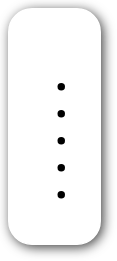<table style="border-radius:1em; box-shadow:0.1em 0.1em 0.5em rgba(0,0,0,0.75); background:white; border:1px solid white; padding:5px;">
<tr style="vertical-align:top;">
<td><br><ul><li></li><li></li><li></li><li></li><li></li></ul></td>
<td></td>
</tr>
</table>
